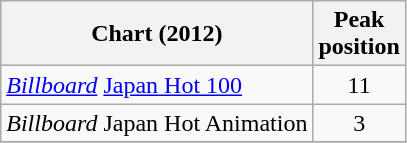<table class="wikitable sortable">
<tr>
<th align="left">Chart (2012)</th>
<th style="text-align:center;">Peak<br>position</th>
</tr>
<tr>
<td><em><a href='#'>Billboard</a></em> <a href='#'>Japan Hot 100</a></td>
<td align="center">11</td>
</tr>
<tr>
<td><em>Billboard</em> Japan Hot Animation</td>
<td align="center">3</td>
</tr>
<tr>
</tr>
</table>
